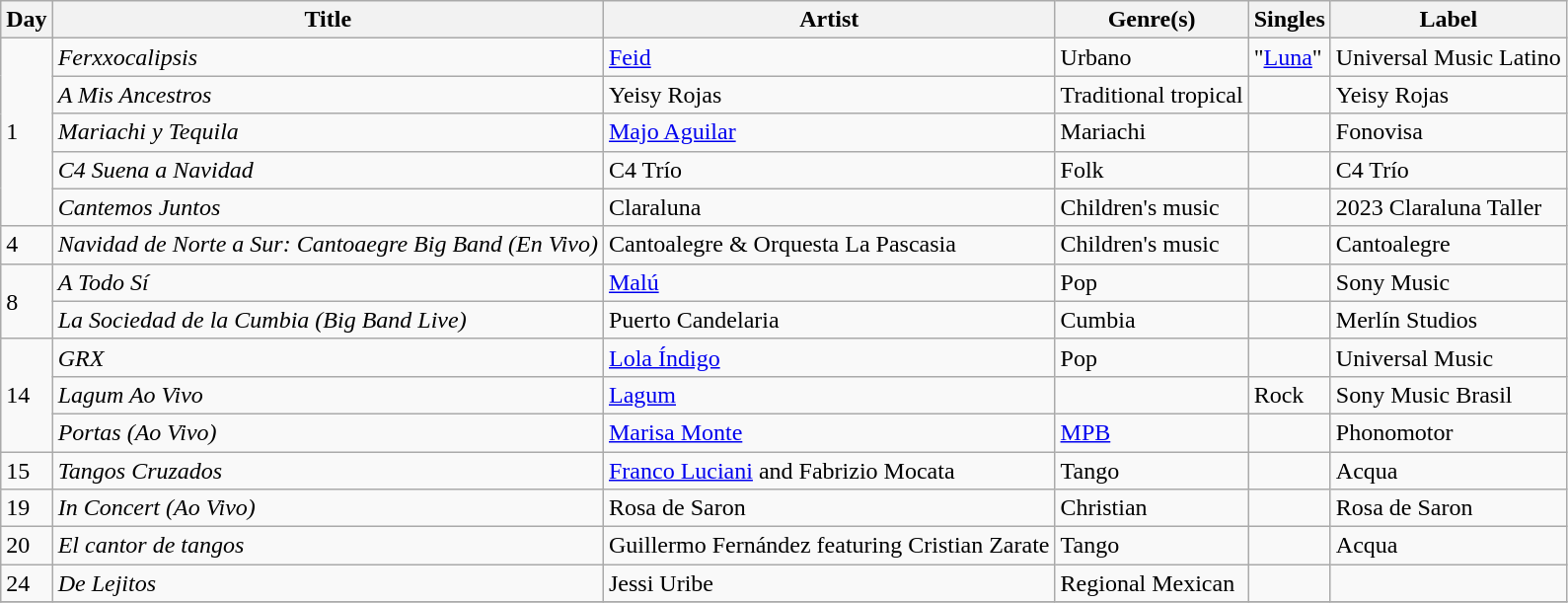<table class="wikitable sortable" style="text-align: left;">
<tr>
<th>Day</th>
<th>Title</th>
<th>Artist</th>
<th>Genre(s)</th>
<th>Singles</th>
<th>Label</th>
</tr>
<tr>
<td rowspan="5">1</td>
<td><em>Ferxxocalipsis</em></td>
<td><a href='#'>Feid</a></td>
<td>Urbano</td>
<td>"<a href='#'>Luna</a>"</td>
<td>Universal Music Latino</td>
</tr>
<tr>
<td><em>A Mis Ancestros</em></td>
<td>Yeisy Rojas</td>
<td>Traditional tropical</td>
<td></td>
<td>Yeisy Rojas</td>
</tr>
<tr>
<td><em>Mariachi y Tequila </em></td>
<td><a href='#'>Majo Aguilar</a></td>
<td>Mariachi</td>
<td></td>
<td>Fonovisa</td>
</tr>
<tr>
<td><em>C4 Suena a Navidad</em></td>
<td>C4 Trío</td>
<td>Folk</td>
<td></td>
<td>C4 Trío</td>
</tr>
<tr>
<td><em>Cantemos Juntos </em></td>
<td>Claraluna</td>
<td>Children's music</td>
<td></td>
<td>2023 Claraluna Taller</td>
</tr>
<tr>
<td>4</td>
<td><em>Navidad de Norte a Sur: Cantoaegre Big Band (En Vivo)</em></td>
<td>Cantoalegre & Orquesta La Pascasia</td>
<td>Children's music</td>
<td></td>
<td>Cantoalegre</td>
</tr>
<tr>
<td rowspan="2">8</td>
<td><em>A Todo Sí</em></td>
<td><a href='#'>Malú</a></td>
<td>Pop</td>
<td></td>
<td>Sony Music</td>
</tr>
<tr>
<td><em>La Sociedad de la Cumbia (Big Band Live)</em></td>
<td>Puerto Candelaria</td>
<td>Cumbia</td>
<td></td>
<td>Merlín Studios</td>
</tr>
<tr>
<td rowspan="3">14</td>
<td><em>GRX</em></td>
<td><a href='#'>Lola Índigo</a></td>
<td>Pop</td>
<td></td>
<td>Universal Music</td>
</tr>
<tr>
<td><em>Lagum Ao Vivo</em></td>
<td><a href='#'>Lagum</a></td>
<td></td>
<td>Rock</td>
<td>Sony Music Brasil</td>
</tr>
<tr>
<td><em>Portas (Ao Vivo)</em></td>
<td><a href='#'>Marisa Monte</a></td>
<td><a href='#'>MPB</a></td>
<td></td>
<td>Phonomotor</td>
</tr>
<tr>
<td>15</td>
<td><em>Tangos Cruzados</em></td>
<td><a href='#'>Franco Luciani</a> and Fabrizio Mocata</td>
<td>Tango</td>
<td></td>
<td>Acqua</td>
</tr>
<tr>
<td>19</td>
<td><em>In Concert (Ao Vivo)</em></td>
<td>Rosa de Saron</td>
<td>Christian</td>
<td></td>
<td>Rosa de Saron</td>
</tr>
<tr>
<td>20</td>
<td><em>El cantor de tangos</em></td>
<td>Guillermo Fernández featuring Cristian Zarate</td>
<td>Tango</td>
<td></td>
<td>Acqua</td>
</tr>
<tr>
<td>24</td>
<td><em>De Lejitos</em></td>
<td>Jessi Uribe</td>
<td>Regional Mexican</td>
<td></td>
<td></td>
</tr>
<tr>
</tr>
</table>
